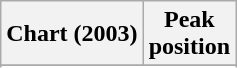<table class="wikitable sortable plainrowheaders" style="text-align:center">
<tr>
<th scope="col">Chart (2003)</th>
<th scope="col">Peak<br>position</th>
</tr>
<tr>
</tr>
<tr>
</tr>
</table>
